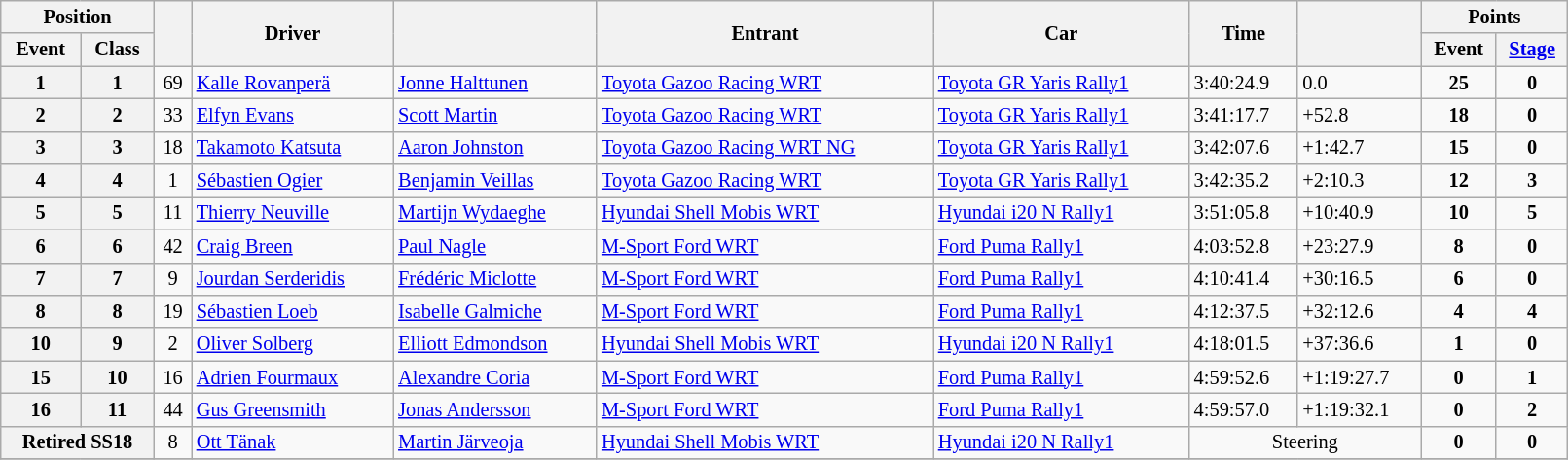<table class="wikitable" width=85% style="font-size:85%">
<tr>
<th colspan="2">Position</th>
<th rowspan="2"></th>
<th rowspan="2">Driver</th>
<th rowspan="2"></th>
<th rowspan="2">Entrant</th>
<th rowspan="2">Car</th>
<th rowspan="2">Time</th>
<th rowspan="2"></th>
<th colspan="2">Points</th>
</tr>
<tr>
<th>Event</th>
<th>Class</th>
<th>Event</th>
<th><a href='#'>Stage</a></th>
</tr>
<tr>
<th>1</th>
<th>1</th>
<td align="center">69</td>
<td><a href='#'>Kalle Rovanperä</a></td>
<td><a href='#'>Jonne Halttunen</a></td>
<td><a href='#'>Toyota Gazoo Racing WRT</a></td>
<td><a href='#'>Toyota GR Yaris Rally1</a></td>
<td>3:40:24.9</td>
<td>0.0</td>
<td align="center"><strong>25</strong></td>
<td align="center"><strong>0</strong></td>
</tr>
<tr>
<th>2</th>
<th>2</th>
<td align="center">33</td>
<td><a href='#'>Elfyn Evans</a></td>
<td><a href='#'>Scott Martin</a></td>
<td><a href='#'>Toyota Gazoo Racing WRT</a></td>
<td><a href='#'>Toyota GR Yaris Rally1</a></td>
<td>3:41:17.7</td>
<td>+52.8</td>
<td align="center"><strong>18</strong></td>
<td align="center"><strong>0</strong></td>
</tr>
<tr>
<th>3</th>
<th>3</th>
<td align="center">18</td>
<td><a href='#'>Takamoto Katsuta</a></td>
<td><a href='#'>Aaron Johnston</a></td>
<td><a href='#'>Toyota Gazoo Racing WRT NG</a></td>
<td><a href='#'>Toyota GR Yaris Rally1</a></td>
<td>3:42:07.6</td>
<td>+1:42.7</td>
<td align="center"><strong>15</strong></td>
<td align="center"><strong>0</strong></td>
</tr>
<tr>
<th>4</th>
<th>4</th>
<td align="center">1</td>
<td><a href='#'>Sébastien Ogier</a></td>
<td><a href='#'>Benjamin Veillas</a></td>
<td><a href='#'>Toyota Gazoo Racing WRT</a></td>
<td><a href='#'>Toyota GR Yaris Rally1</a></td>
<td>3:42:35.2</td>
<td>+2:10.3</td>
<td align="center"><strong>12</strong></td>
<td align="center"><strong>3</strong></td>
</tr>
<tr>
<th>5</th>
<th>5</th>
<td align="center">11</td>
<td><a href='#'>Thierry Neuville</a></td>
<td><a href='#'>Martijn Wydaeghe</a></td>
<td><a href='#'>Hyundai Shell Mobis WRT</a></td>
<td><a href='#'>Hyundai i20 N Rally1</a></td>
<td>3:51:05.8</td>
<td>+10:40.9</td>
<td align="center"><strong>10</strong></td>
<td align="center"><strong>5</strong></td>
</tr>
<tr>
<th>6</th>
<th>6</th>
<td align="center">42</td>
<td><a href='#'>Craig Breen</a></td>
<td><a href='#'>Paul Nagle</a></td>
<td><a href='#'>M-Sport Ford WRT</a></td>
<td><a href='#'>Ford Puma Rally1</a></td>
<td>4:03:52.8</td>
<td>+23:27.9</td>
<td align="center"><strong>8</strong></td>
<td align="center"><strong>0</strong></td>
</tr>
<tr>
<th>7</th>
<th>7</th>
<td align="center">9</td>
<td><a href='#'>Jourdan Serderidis</a></td>
<td><a href='#'>Frédéric Miclotte</a></td>
<td><a href='#'>M-Sport Ford WRT</a></td>
<td><a href='#'>Ford Puma Rally1</a></td>
<td>4:10:41.4</td>
<td>+30:16.5</td>
<td align="center"><strong>6</strong></td>
<td align="center"><strong>0</strong></td>
</tr>
<tr>
<th>8</th>
<th>8</th>
<td align="center">19</td>
<td><a href='#'>Sébastien Loeb</a></td>
<td><a href='#'>Isabelle Galmiche</a></td>
<td><a href='#'>M-Sport Ford WRT</a></td>
<td><a href='#'>Ford Puma Rally1</a></td>
<td>4:12:37.5</td>
<td>+32:12.6</td>
<td align="center"><strong>4</strong></td>
<td align="center"><strong>4</strong></td>
</tr>
<tr>
<th>10</th>
<th>9</th>
<td align="center">2</td>
<td><a href='#'>Oliver Solberg</a></td>
<td><a href='#'>Elliott Edmondson</a></td>
<td><a href='#'>Hyundai Shell Mobis WRT</a></td>
<td><a href='#'>Hyundai i20 N Rally1</a></td>
<td>4:18:01.5</td>
<td>+37:36.6</td>
<td align="center"><strong>1</strong></td>
<td align="center"><strong>0</strong></td>
</tr>
<tr>
<th>15</th>
<th>10</th>
<td align="center">16</td>
<td><a href='#'>Adrien Fourmaux</a></td>
<td><a href='#'>Alexandre Coria</a></td>
<td><a href='#'>M-Sport Ford WRT</a></td>
<td><a href='#'>Ford Puma Rally1</a></td>
<td>4:59:52.6</td>
<td>+1:19:27.7</td>
<td align="center"><strong>0</strong></td>
<td align="center"><strong>1</strong></td>
</tr>
<tr>
<th>16</th>
<th>11</th>
<td align="center">44</td>
<td><a href='#'>Gus Greensmith</a></td>
<td><a href='#'>Jonas Andersson</a></td>
<td><a href='#'>M-Sport Ford WRT</a></td>
<td><a href='#'>Ford Puma Rally1</a></td>
<td>4:59:57.0</td>
<td>+1:19:32.1</td>
<td align="center"><strong>0</strong></td>
<td align="center"><strong>2</strong></td>
</tr>
<tr>
<th colspan="2">Retired SS18</th>
<td align="center">8</td>
<td><a href='#'>Ott Tänak</a></td>
<td><a href='#'>Martin Järveoja</a></td>
<td><a href='#'>Hyundai Shell Mobis WRT</a></td>
<td><a href='#'>Hyundai i20 N Rally1</a></td>
<td align="center" colspan="2">Steering</td>
<td align="center"><strong>0</strong></td>
<td align="center"><strong>0</strong></td>
</tr>
<tr>
</tr>
</table>
